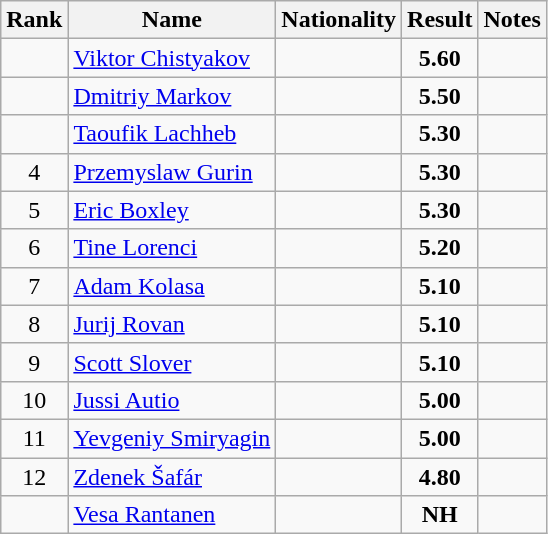<table class="wikitable sortable" style="text-align:center">
<tr>
<th>Rank</th>
<th>Name</th>
<th>Nationality</th>
<th>Result</th>
<th>Notes</th>
</tr>
<tr>
<td></td>
<td align=left><a href='#'>Viktor Chistyakov</a></td>
<td align=left></td>
<td><strong>5.60</strong></td>
<td></td>
</tr>
<tr>
<td></td>
<td align=left><a href='#'>Dmitriy Markov</a></td>
<td align=left></td>
<td><strong>5.50</strong></td>
<td></td>
</tr>
<tr>
<td></td>
<td align=left><a href='#'>Taoufik Lachheb</a></td>
<td align=left></td>
<td><strong>5.30</strong></td>
<td></td>
</tr>
<tr>
<td>4</td>
<td align=left><a href='#'>Przemyslaw Gurin</a></td>
<td align=left></td>
<td><strong>5.30</strong></td>
<td></td>
</tr>
<tr>
<td>5</td>
<td align=left><a href='#'>Eric Boxley</a></td>
<td align=left></td>
<td><strong>5.30</strong></td>
<td></td>
</tr>
<tr>
<td>6</td>
<td align=left><a href='#'>Tine Lorenci</a></td>
<td align=left></td>
<td><strong>5.20</strong></td>
<td></td>
</tr>
<tr>
<td>7</td>
<td align=left><a href='#'>Adam Kolasa</a></td>
<td align=left></td>
<td><strong>5.10</strong></td>
<td></td>
</tr>
<tr>
<td>8</td>
<td align=left><a href='#'>Jurij Rovan</a></td>
<td align=left></td>
<td><strong>5.10</strong></td>
<td></td>
</tr>
<tr>
<td>9</td>
<td align=left><a href='#'>Scott Slover</a></td>
<td align=left></td>
<td><strong>5.10</strong></td>
<td></td>
</tr>
<tr>
<td>10</td>
<td align=left><a href='#'>Jussi Autio</a></td>
<td align=left></td>
<td><strong>5.00</strong></td>
<td></td>
</tr>
<tr>
<td>11</td>
<td align=left><a href='#'>Yevgeniy Smiryagin</a></td>
<td align=left></td>
<td><strong>5.00</strong></td>
<td></td>
</tr>
<tr>
<td>12</td>
<td align=left><a href='#'>Zdenek Šafár</a></td>
<td align=left></td>
<td><strong>4.80</strong></td>
<td></td>
</tr>
<tr>
<td></td>
<td align=left><a href='#'>Vesa Rantanen</a></td>
<td align=left></td>
<td><strong>NH</strong></td>
<td></td>
</tr>
</table>
